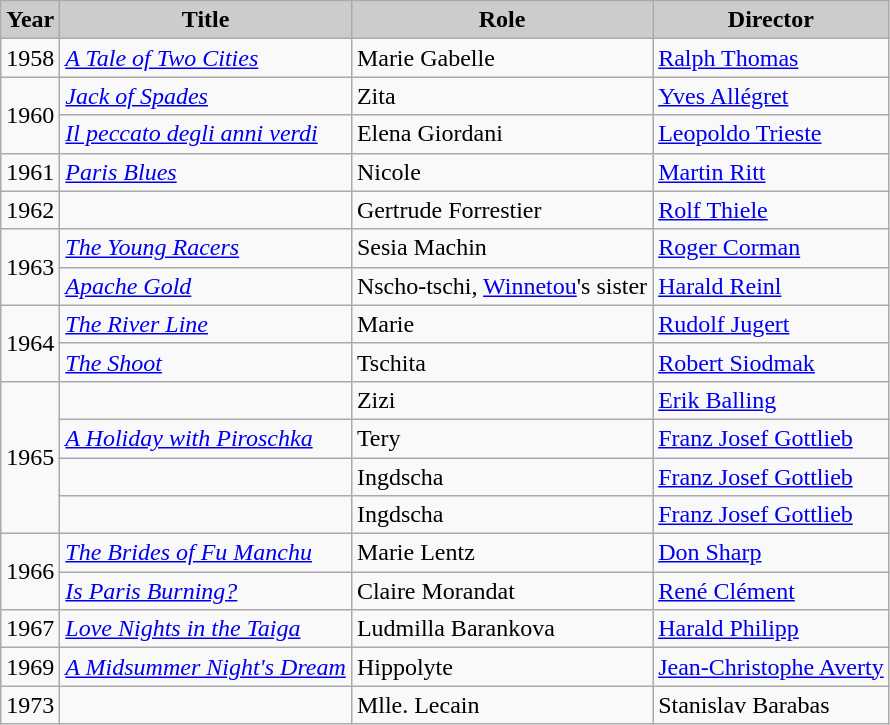<table class="wikitable">
<tr>
<th style="background: #CCCCCC;">Year</th>
<th style="background: #CCCCCC;">Title</th>
<th style="background: #CCCCCC;">Role</th>
<th style="background: #CCCCCC;">Director</th>
</tr>
<tr>
<td>1958</td>
<td><em><a href='#'>A Tale of Two Cities</a></em></td>
<td>Marie Gabelle</td>
<td><a href='#'>Ralph Thomas</a></td>
</tr>
<tr>
<td rowspan=2>1960</td>
<td><em><a href='#'>Jack of Spades</a></em></td>
<td>Zita</td>
<td><a href='#'>Yves Allégret</a></td>
</tr>
<tr>
<td><em><a href='#'>Il peccato degli anni verdi</a></em></td>
<td>Elena Giordani</td>
<td><a href='#'>Leopoldo Trieste</a></td>
</tr>
<tr>
<td>1961</td>
<td><em><a href='#'>Paris Blues</a></em></td>
<td>Nicole</td>
<td><a href='#'>Martin Ritt</a></td>
</tr>
<tr>
<td>1962</td>
<td><em></em></td>
<td>Gertrude Forrestier</td>
<td><a href='#'>Rolf Thiele</a></td>
</tr>
<tr>
<td rowspan=2>1963</td>
<td><em><a href='#'>The Young Racers</a></em></td>
<td>Sesia Machin</td>
<td><a href='#'>Roger Corman</a></td>
</tr>
<tr>
<td><em><a href='#'>Apache Gold</a></em></td>
<td>Nscho-tschi, <a href='#'>Winnetou</a>'s sister</td>
<td><a href='#'>Harald Reinl</a></td>
</tr>
<tr>
<td rowspan=2>1964</td>
<td><em><a href='#'>The River Line</a></em></td>
<td>Marie</td>
<td><a href='#'>Rudolf Jugert</a></td>
</tr>
<tr>
<td><em><a href='#'>The Shoot</a></em></td>
<td>Tschita</td>
<td><a href='#'>Robert Siodmak</a></td>
</tr>
<tr>
<td rowspan=4>1965</td>
<td><em></em></td>
<td>Zizi</td>
<td><a href='#'>Erik Balling</a></td>
</tr>
<tr>
<td><em><a href='#'>A Holiday with Piroschka</a></em></td>
<td>Tery</td>
<td><a href='#'>Franz Josef Gottlieb</a></td>
</tr>
<tr>
<td><em></em></td>
<td>Ingdscha</td>
<td><a href='#'>Franz Josef Gottlieb</a></td>
</tr>
<tr>
<td><em></em></td>
<td>Ingdscha</td>
<td><a href='#'>Franz Josef Gottlieb</a></td>
</tr>
<tr>
<td rowspan=2>1966</td>
<td><em><a href='#'>The Brides of Fu Manchu</a></em></td>
<td>Marie Lentz</td>
<td><a href='#'>Don Sharp</a></td>
</tr>
<tr>
<td><em><a href='#'>Is Paris Burning?</a></em></td>
<td>Claire Morandat</td>
<td><a href='#'>René Clément</a></td>
</tr>
<tr>
<td>1967</td>
<td><em><a href='#'>Love Nights in the Taiga</a></em></td>
<td>Ludmilla Barankova</td>
<td><a href='#'>Harald Philipp</a></td>
</tr>
<tr>
<td>1969</td>
<td><em><a href='#'>A Midsummer Night's Dream</a></em></td>
<td>Hippolyte</td>
<td><a href='#'>Jean-Christophe Averty</a></td>
</tr>
<tr>
<td>1973</td>
<td><em></em></td>
<td>Mlle. Lecain</td>
<td>Stanislav Barabas</td>
</tr>
</table>
